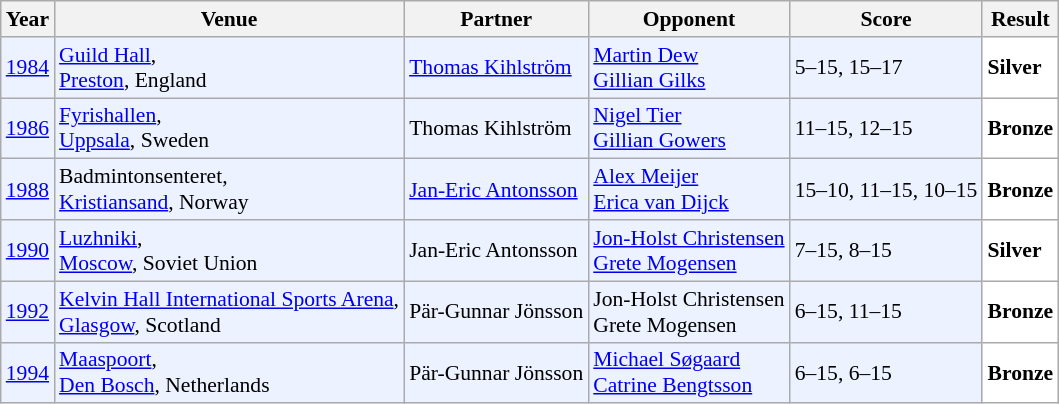<table class="sortable wikitable" style="font-size: 90%;">
<tr>
<th>Year</th>
<th>Venue</th>
<th>Partner</th>
<th>Opponent</th>
<th>Score</th>
<th>Result</th>
</tr>
<tr style="background:#ECF2FF">
<td align="center"><a href='#'>1984</a></td>
<td align="left"><a href='#'>Guild Hall</a>,<br><a href='#'>Preston</a>, England</td>
<td align="left"> <a href='#'>Thomas Kihlström</a></td>
<td align="left"> <a href='#'>Martin Dew</a><br> <a href='#'>Gillian Gilks</a></td>
<td align="left">5–15, 15–17</td>
<td style="text-align:left; background:white"> <strong>Silver</strong></td>
</tr>
<tr style="background:#ECF2FF">
<td align="center"><a href='#'>1986</a></td>
<td align="left"><a href='#'>Fyrishallen</a>,<br><a href='#'>Uppsala</a>, Sweden</td>
<td align="left"> Thomas Kihlström</td>
<td align="left"> <a href='#'>Nigel Tier</a><br> <a href='#'>Gillian Gowers</a></td>
<td align="left">11–15, 12–15</td>
<td style="text-align:left; background:white"> <strong>Bronze</strong></td>
</tr>
<tr style="background:#ECF2FF">
<td align="center"><a href='#'>1988</a></td>
<td align="left">Badmintonsenteret,<br><a href='#'>Kristiansand</a>, Norway</td>
<td align="left"> <a href='#'>Jan-Eric Antonsson</a></td>
<td align="left"> <a href='#'>Alex Meijer</a><br> <a href='#'>Erica van Dijck</a></td>
<td align="left">15–10, 11–15, 10–15</td>
<td style="text-align:left; background:white"> <strong>Bronze</strong></td>
</tr>
<tr style="background:#ECF2FF">
<td align="center"><a href='#'>1990</a></td>
<td align="left"><a href='#'>Luzhniki</a>,<br><a href='#'>Moscow</a>, Soviet Union</td>
<td align="left"> Jan-Eric Antonsson</td>
<td align="left"> <a href='#'>Jon-Holst Christensen</a><br> <a href='#'>Grete Mogensen</a></td>
<td align="left">7–15, 8–15</td>
<td style="text-align:left; background:white"> <strong>Silver</strong></td>
</tr>
<tr style="background:#ECF2FF">
<td align="center"><a href='#'>1992</a></td>
<td align="left"><a href='#'>Kelvin Hall International Sports Arena</a>,<br><a href='#'>Glasgow</a>, Scotland</td>
<td align="left"> Pär-Gunnar Jönsson</td>
<td align="left"> Jon-Holst Christensen<br> Grete Mogensen</td>
<td align="left">6–15, 11–15</td>
<td style="text-align:left; background:white"> <strong>Bronze</strong></td>
</tr>
<tr style="background:#ECF2FF">
<td align="center"><a href='#'>1994</a></td>
<td align="left"><a href='#'>Maaspoort</a>,<br><a href='#'>Den Bosch</a>, Netherlands</td>
<td align="left"> Pär-Gunnar Jönsson</td>
<td align="left"> <a href='#'>Michael Søgaard</a><br> <a href='#'>Catrine Bengtsson</a></td>
<td align="left">6–15, 6–15</td>
<td style="text-align:left; background:white"> <strong>Bronze</strong></td>
</tr>
</table>
